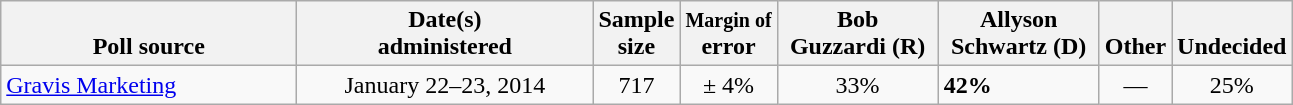<table class="wikitable">
<tr valign= bottom>
<th style="width:190px;">Poll source</th>
<th style="width:190px;">Date(s)<br>administered</th>
<th class=small>Sample<br>size</th>
<th><small>Margin of</small><br>error</th>
<th style="width:100px;">Bob<br>Guzzardi (R)</th>
<th style="width:100px;">Allyson<br>Schwartz (D)</th>
<th style="width:40px;">Other</th>
<th style="width:40px;">Undecided</th>
</tr>
<tr>
<td><a href='#'>Gravis Marketing</a></td>
<td align=center>January 22–23, 2014</td>
<td align=center>717</td>
<td align=center>± 4%</td>
<td align=center>33%</td>
<td><strong>42%</strong></td>
<td align=center>—</td>
<td align=center>25%</td>
</tr>
</table>
